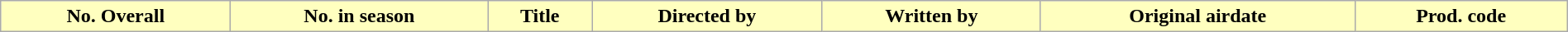<table class="wikitable plainrowheaders" width="100%" style="background:#FFFFFF;">
<tr>
<th style="background:#FFFFBF; color:#000;">No. Overall</th>
<th style="background:#FFFFBF; color:#000;">No. in season</th>
<th style="background:#FFFFBF; color:#000;">Title</th>
<th style="background:#FFFFBF; color:#000;">Directed by</th>
<th style="background:#FFFFBF; color:#000;">Written by</th>
<th style="background:#FFFFBF; color:#000;">Original airdate</th>
<th style="background:#FFFFBF; color:#000;">Prod. code<br>








</th>
</tr>
</table>
